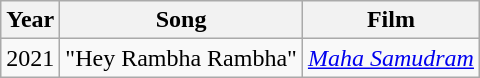<table class="wikitable">
<tr>
<th>Year</th>
<th>Song</th>
<th>Film</th>
</tr>
<tr>
<td>2021</td>
<td>"Hey Rambha Rambha"</td>
<td><em><a href='#'>Maha Samudram</a></em></td>
</tr>
</table>
